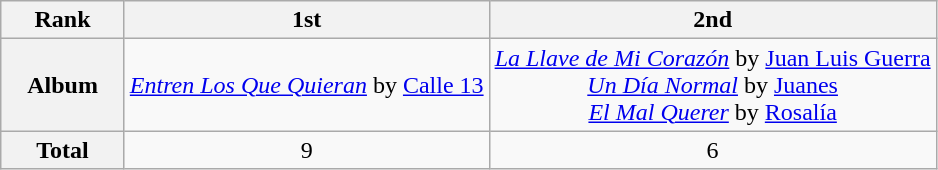<table class="wikitable" border="1">
<tr>
<th width="75">Rank</th>
<th>1st</th>
<th>2nd</th>
</tr>
<tr align=center>
<th>Album</th>
<td><em><a href='#'>Entren Los Que Quieran</a></em> by <a href='#'>Calle 13</a></td>
<td><em><a href='#'>La Llave de Mi Corazón</a></em> by <a href='#'>Juan Luis Guerra</a><br> <em><a href='#'>Un Día Normal</a></em> by <a href='#'>Juanes</a> <br> <em><a href='#'>El Mal Querer</a></em> by <a href='#'>Rosalía</a></td>
</tr>
<tr align=center>
<th>Total</th>
<td>9</td>
<td>6</td>
</tr>
</table>
